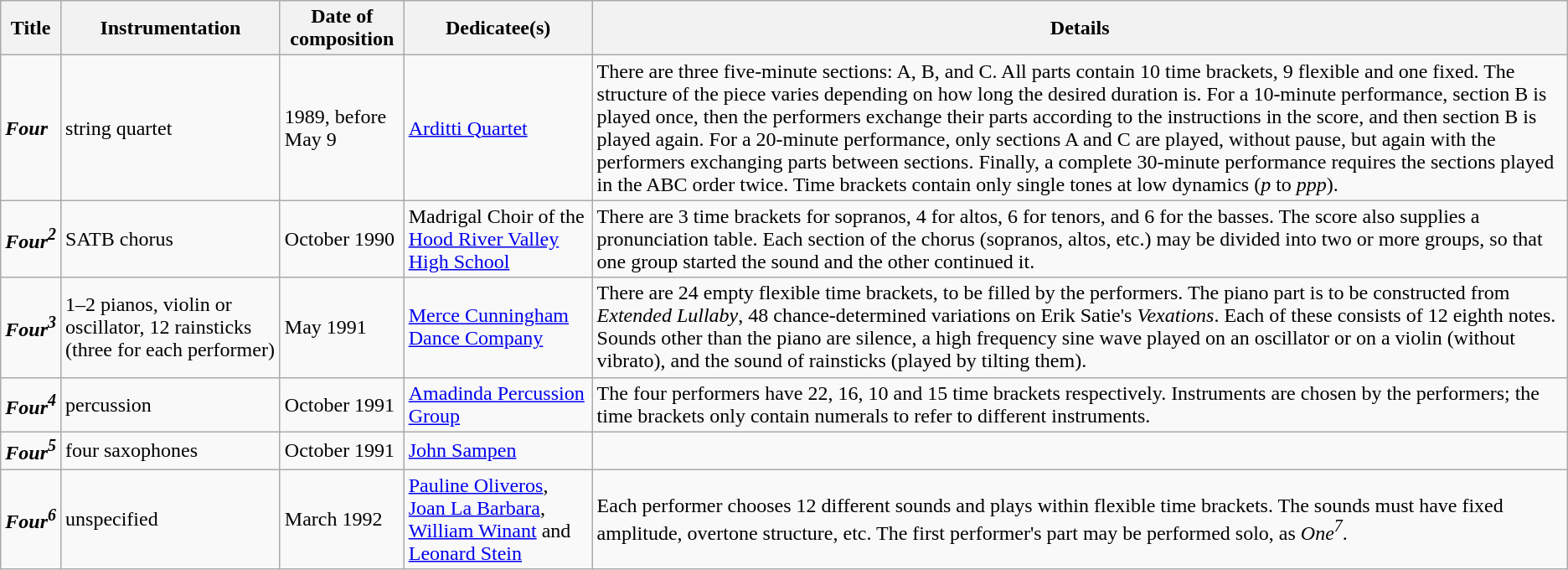<table class="wikitable">
<tr>
<th>Title</th>
<th>Instrumentation</th>
<th>Date of composition</th>
<th>Dedicatee(s)</th>
<th>Details</th>
</tr>
<tr>
<td><strong><em>Four</em></strong></td>
<td>string quartet</td>
<td>1989, before May 9</td>
<td><a href='#'>Arditti Quartet</a></td>
<td>There are three five-minute sections: A, B, and C. All parts contain 10 time brackets, 9 flexible and one fixed. The structure of the piece varies depending on how long the desired duration is. For a 10-minute performance, section B is played once, then the performers exchange their parts according to the instructions in the score, and then section B is played again. For a 20-minute performance, only sections A and C are played, without pause, but again with the performers exchanging parts between sections. Finally, a complete 30-minute performance requires the sections played in the ABC order twice. Time brackets contain only single tones at low dynamics (<em>p</em> to <em>ppp</em>).</td>
</tr>
<tr>
<td><strong><em>Four<sup>2</sup></em></strong></td>
<td>SATB chorus</td>
<td>October 1990</td>
<td>Madrigal Choir of the <a href='#'>Hood River Valley High School</a></td>
<td>There are 3 time brackets for sopranos, 4 for altos, 6 for tenors, and 6 for the basses. The score also supplies a pronunciation table. Each section of the chorus (sopranos, altos, etc.) may be divided into two or more groups, so that one group started the sound and the other continued it.</td>
</tr>
<tr>
<td><strong><em>Four<sup>3</sup></em></strong></td>
<td>1–2 pianos, violin or oscillator, 12 rainsticks (three for each performer)</td>
<td>May 1991</td>
<td><a href='#'>Merce Cunningham Dance Company</a></td>
<td>There are 24 empty flexible time brackets, to be filled by the performers. The piano part is to be constructed from <em>Extended Lullaby</em>, 48 chance-determined variations on Erik Satie's <em>Vexations</em>. Each of these consists of 12 eighth notes. Sounds other than the piano are silence, a high frequency sine wave played on an oscillator or on a violin (without vibrato), and the sound of rainsticks (played by tilting them).</td>
</tr>
<tr>
<td><strong><em>Four<sup>4</sup></em></strong></td>
<td>percussion</td>
<td>October 1991</td>
<td><a href='#'>Amadinda Percussion Group</a></td>
<td>The four performers have 22, 16, 10 and 15 time brackets respectively. Instruments are chosen by the performers; the time brackets only contain numerals to refer to different instruments.</td>
</tr>
<tr>
<td><strong><em>Four<sup>5</sup></em></strong></td>
<td>four saxophones</td>
<td>October 1991</td>
<td><a href='#'>John Sampen</a></td>
<td> </td>
</tr>
<tr>
<td><strong><em>Four<sup>6</sup></em></strong></td>
<td>unspecified</td>
<td>March 1992</td>
<td><a href='#'>Pauline Oliveros</a>, <a href='#'>Joan La Barbara</a>, <a href='#'>William Winant</a> and <a href='#'>Leonard Stein</a></td>
<td>Each performer chooses 12 different sounds and plays within flexible time brackets. The sounds must have fixed amplitude, overtone structure, etc. The first performer's part may be performed solo, as <em>One<sup>7</sup></em>.</td>
</tr>
</table>
